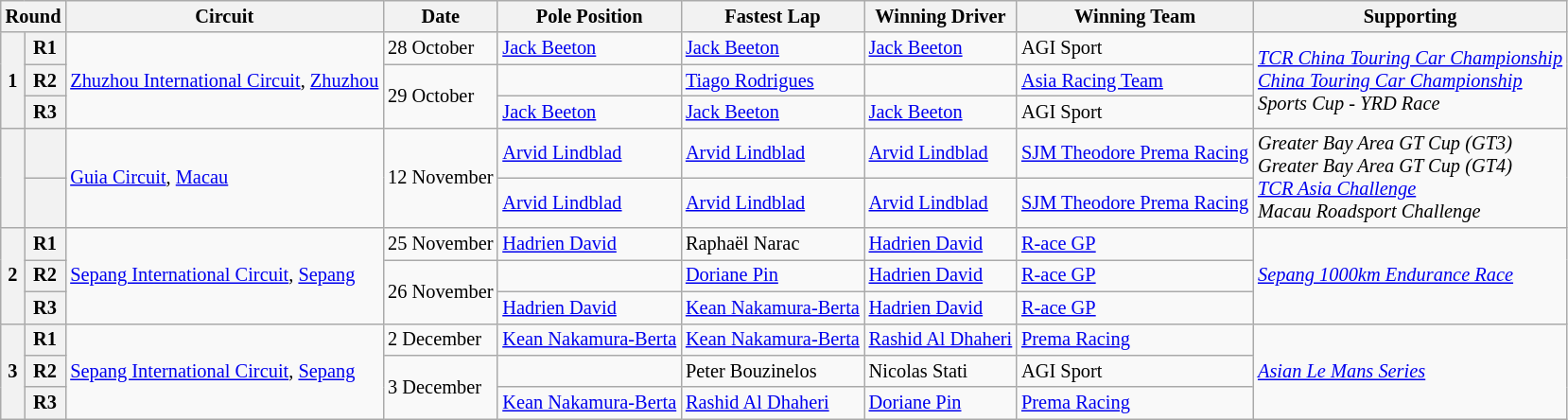<table class="wikitable" style="font-size:85%">
<tr>
<th colspan=2>Round</th>
<th>Circuit</th>
<th>Date</th>
<th>Pole Position</th>
<th>Fastest Lap</th>
<th>Winning Driver</th>
<th>Winning Team</th>
<th>Supporting</th>
</tr>
<tr>
<th rowspan=3>1</th>
<th>R1</th>
<td rowspan=3 nowrap> <a href='#'>Zhuzhou International Circuit</a>, <a href='#'>Zhuzhou</a></td>
<td>28 October</td>
<td> <a href='#'>Jack Beeton</a></td>
<td> <a href='#'>Jack Beeton</a></td>
<td> <a href='#'>Jack Beeton</a></td>
<td> AGI Sport</td>
<td rowspan=3 nowrap><em><a href='#'>TCR China Touring Car Championship</a><br><a href='#'>China Touring Car Championship</a><br>Sports Cup - YRD Race</em></td>
</tr>
<tr>
<th>R2</th>
<td rowspan=2>29 October</td>
<td></td>
<td> <a href='#'>Tiago Rodrigues</a></td>
<td> </td>
<td> <a href='#'>Asia Racing Team</a></td>
</tr>
<tr>
<th>R3</th>
<td> <a href='#'>Jack Beeton</a></td>
<td> <a href='#'>Jack Beeton</a></td>
<td> <a href='#'>Jack Beeton</a></td>
<td> AGI Sport</td>
</tr>
<tr>
<th rowspan=2></th>
<th></th>
<td rowspan=2> <a href='#'>Guia Circuit</a>, <a href='#'>Macau</a></td>
<td rowspan=2>12 November</td>
<td nowrap> <a href='#'>Arvid Lindblad</a></td>
<td nowrap> <a href='#'>Arvid Lindblad</a></td>
<td nowrap> <a href='#'>Arvid Lindblad</a></td>
<td nowrap> <a href='#'>SJM Theodore Prema Racing</a></td>
<td rowspan=2><em>Greater Bay Area GT Cup (GT3)<br>Greater Bay Area GT Cup (GT4)<br><a href='#'>TCR Asia Challenge</a><br>Macau Roadsport Challenge</em></td>
</tr>
<tr>
<th></th>
<td> <a href='#'>Arvid Lindblad</a></td>
<td> <a href='#'>Arvid Lindblad</a></td>
<td> <a href='#'>Arvid Lindblad</a></td>
<td nowrap> <a href='#'>SJM Theodore Prema Racing</a></td>
</tr>
<tr>
<th rowspan=3>2</th>
<th>R1</th>
<td rowspan=3> <a href='#'>Sepang International Circuit</a>, <a href='#'>Sepang</a></td>
<td nowrap>25 November</td>
<td> <a href='#'>Hadrien David</a></td>
<td> Raphaël Narac</td>
<td> <a href='#'>Hadrien David</a></td>
<td> <a href='#'>R-ace GP</a></td>
<td rowspan=3><em><a href='#'>Sepang 1000km Endurance Race</a></em></td>
</tr>
<tr>
<th>R2</th>
<td rowspan=2>26 November</td>
<td></td>
<td> <a href='#'>Doriane Pin</a></td>
<td> <a href='#'>Hadrien David</a></td>
<td> <a href='#'>R-ace GP</a></td>
</tr>
<tr>
<th>R3</th>
<td> <a href='#'>Hadrien David</a></td>
<td> <a href='#'>Kean Nakamura-Berta</a></td>
<td> <a href='#'>Hadrien David</a></td>
<td> <a href='#'>R-ace GP</a></td>
</tr>
<tr>
<th rowspan=3>3</th>
<th>R1</th>
<td rowspan=3> <a href='#'>Sepang International Circuit</a>, <a href='#'>Sepang</a></td>
<td>2 December</td>
<td nowrap> <a href='#'>Kean Nakamura-Berta</a></td>
<td nowrap> <a href='#'>Kean Nakamura-Berta</a></td>
<td nowrap> <a href='#'>Rashid Al Dhaheri</a></td>
<td> <a href='#'>Prema Racing</a></td>
<td rowspan=3><em><a href='#'>Asian Le Mans Series</a></em></td>
</tr>
<tr>
<th>R2</th>
<td rowspan=2>3 December</td>
<td></td>
<td> Peter Bouzinelos</td>
<td> Nicolas Stati</td>
<td> AGI Sport</td>
</tr>
<tr>
<th>R3</th>
<td> <a href='#'>Kean Nakamura-Berta</a></td>
<td> <a href='#'>Rashid Al Dhaheri</a></td>
<td> <a href='#'>Doriane Pin</a></td>
<td> <a href='#'>Prema Racing</a></td>
</tr>
</table>
